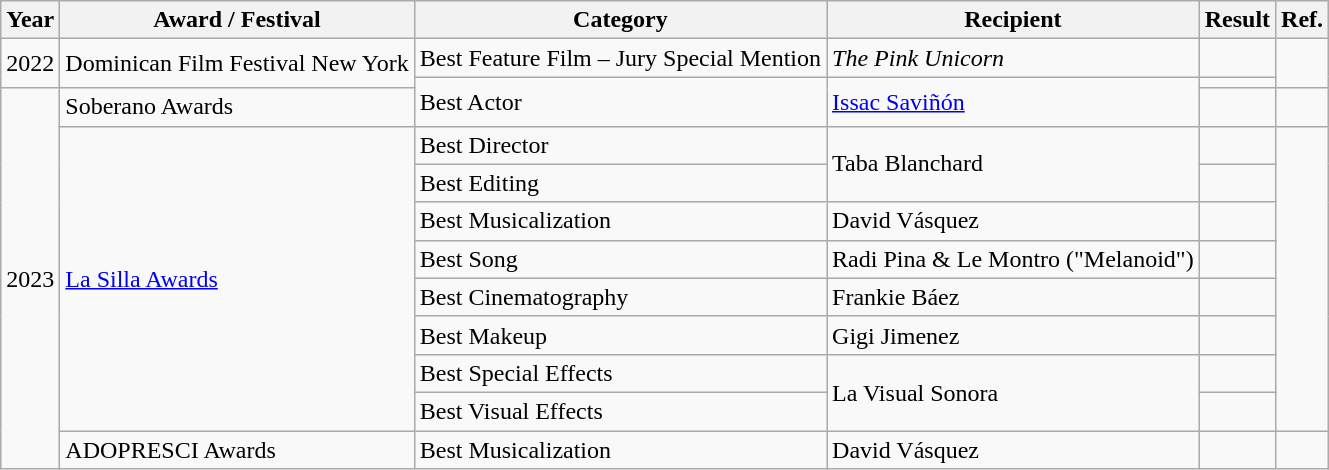<table class="wikitable">
<tr>
<th>Year</th>
<th>Award / Festival</th>
<th>Category</th>
<th>Recipient</th>
<th>Result</th>
<th>Ref.</th>
</tr>
<tr>
<td rowspan="2">2022</td>
<td rowspan="2">Dominican Film Festival New York</td>
<td>Best Feature Film – Jury Special Mention</td>
<td><em>The Pink Unicorn</em></td>
<td></td>
<td rowspan="2"></td>
</tr>
<tr>
<td rowspan="2">Best Actor</td>
<td rowspan="2"><a href='#'>Issac Saviñón</a></td>
<td></td>
</tr>
<tr>
<td rowspan="10">2023</td>
<td>Soberano Awards</td>
<td></td>
<td></td>
</tr>
<tr>
<td rowspan="8"><a href='#'>La Silla Awards</a></td>
<td>Best Director</td>
<td rowspan="2">Taba Blanchard</td>
<td></td>
<td rowspan="8"></td>
</tr>
<tr>
<td>Best Editing</td>
<td></td>
</tr>
<tr>
<td>Best Musicalization</td>
<td>David Vásquez</td>
<td></td>
</tr>
<tr>
<td>Best Song</td>
<td>Radi Pina & Le Montro ("Melanoid")</td>
<td></td>
</tr>
<tr>
<td>Best Cinematography</td>
<td>Frankie Báez</td>
<td></td>
</tr>
<tr>
<td>Best Makeup</td>
<td>Gigi Jimenez</td>
<td></td>
</tr>
<tr>
<td>Best Special Effects</td>
<td rowspan="2">La Visual Sonora</td>
<td></td>
</tr>
<tr>
<td>Best Visual Effects</td>
<td></td>
</tr>
<tr>
<td>ADOPRESCI Awards</td>
<td>Best Musicalization</td>
<td>David Vásquez</td>
<td></td>
<td></td>
</tr>
</table>
